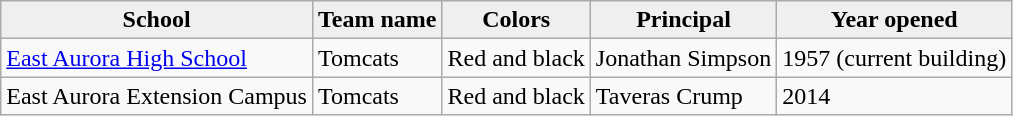<table class="wikitable">
<tr>
<th style="background:#efefef;">School</th>
<th style="background:#efefef;">Team name</th>
<th style="background:#efefef;">Colors</th>
<th style="background:#efefef;">Principal</th>
<th style="background:#efefef;">Year opened</th>
</tr>
<tr>
<td><a href='#'>East Aurora High School</a></td>
<td>Tomcats</td>
<td>Red and black</td>
<td>Jonathan Simpson</td>
<td>1957 (current building)</td>
</tr>
<tr>
<td>East Aurora Extension Campus</td>
<td>Tomcats</td>
<td>Red and black</td>
<td>Taveras Crump</td>
<td>2014</td>
</tr>
</table>
